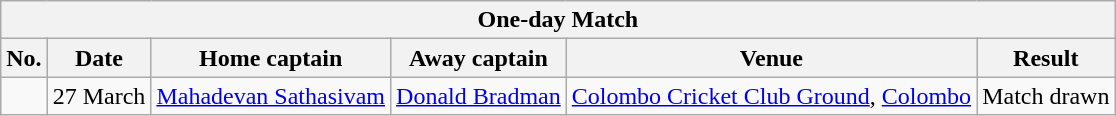<table class="wikitable">
<tr>
<th colspan="9">One-day Match</th>
</tr>
<tr>
<th>No.</th>
<th>Date</th>
<th>Home captain</th>
<th>Away captain</th>
<th>Venue</th>
<th>Result</th>
</tr>
<tr>
<td></td>
<td>27 March</td>
<td><a href='#'>Mahadevan Sathasivam</a></td>
<td><a href='#'>Donald Bradman</a></td>
<td><a href='#'>Colombo Cricket Club Ground</a>, <a href='#'>Colombo</a></td>
<td>Match drawn</td>
</tr>
</table>
